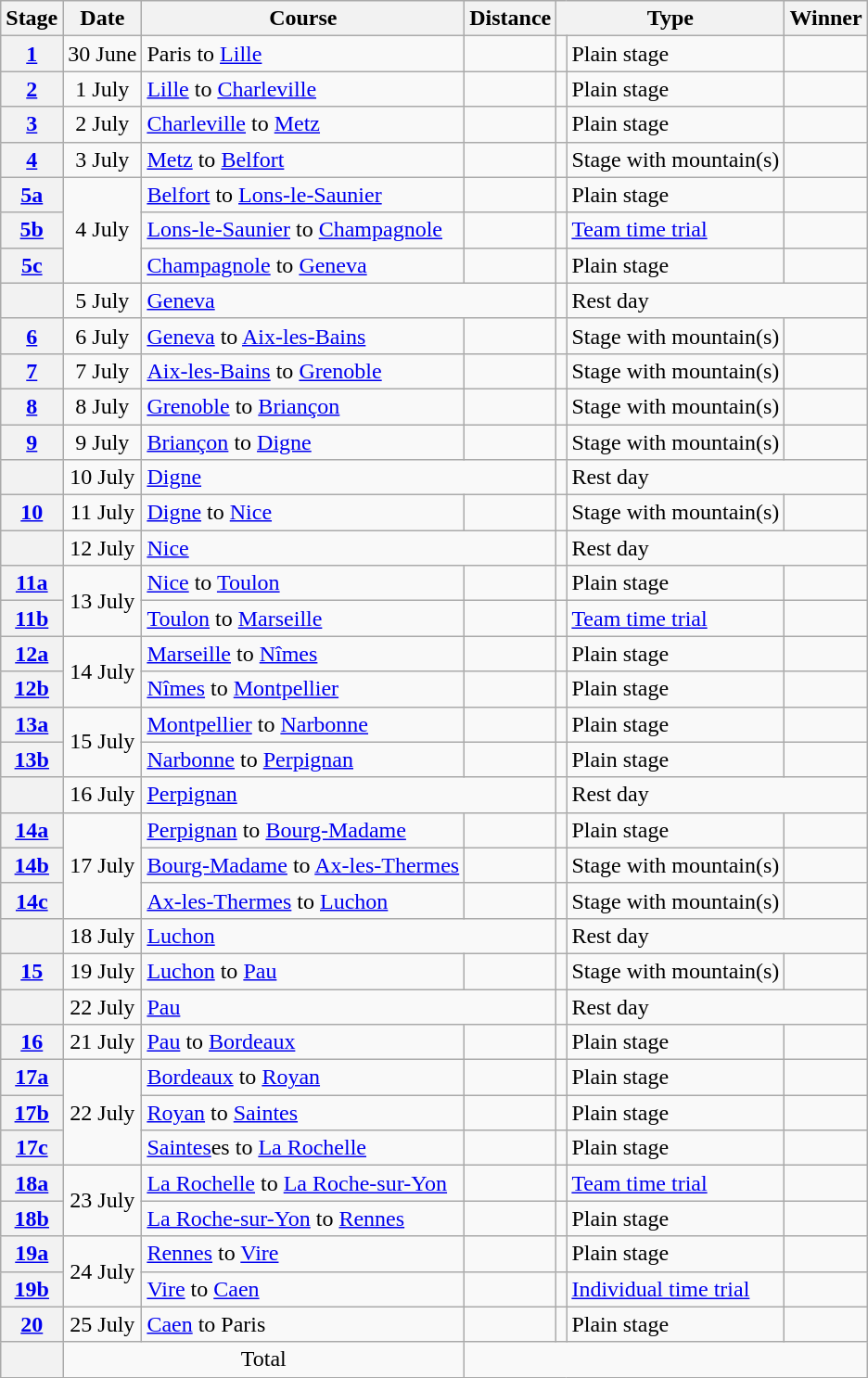<table class="wikitable">
<tr>
<th scope="col">Stage</th>
<th scope="col">Date</th>
<th scope="col">Course</th>
<th scope="col">Distance</th>
<th scope="col" colspan="2">Type</th>
<th scope="col">Winner</th>
</tr>
<tr>
<th scope="row"><a href='#'>1</a></th>
<td style="text-align:center;">30 June</td>
<td>Paris to <a href='#'>Lille</a></td>
<td></td>
<td></td>
<td>Plain stage</td>
<td></td>
</tr>
<tr>
<th scope="row"><a href='#'>2</a></th>
<td style="text-align:center;">1 July</td>
<td><a href='#'>Lille</a> to <a href='#'>Charleville</a></td>
<td></td>
<td></td>
<td>Plain stage</td>
<td></td>
</tr>
<tr>
<th scope="row"><a href='#'>3</a></th>
<td style="text-align:center;">2 July</td>
<td><a href='#'>Charleville</a> to <a href='#'>Metz</a></td>
<td></td>
<td></td>
<td>Plain stage</td>
<td></td>
</tr>
<tr>
<th scope="row"><a href='#'>4</a></th>
<td style="text-align:center;">3 July</td>
<td><a href='#'>Metz</a> to <a href='#'>Belfort</a></td>
<td style="text-align:center;"></td>
<td></td>
<td>Stage with mountain(s)</td>
<td></td>
</tr>
<tr>
<th scope="row"><a href='#'>5a</a></th>
<td rowspan="3" style="text-align:center;">4 July</td>
<td><a href='#'>Belfort</a> to <a href='#'>Lons-le-Saunier</a></td>
<td></td>
<td></td>
<td>Plain stage</td>
<td></td>
</tr>
<tr>
<th scope="row"><a href='#'>5b</a></th>
<td><a href='#'>Lons-le-Saunier</a> to <a href='#'>Champagnole</a></td>
<td style="text-align:center;"></td>
<td></td>
<td><a href='#'>Team time trial</a></td>
<td></td>
</tr>
<tr>
<th scope="row"><a href='#'>5c</a></th>
<td><a href='#'>Champagnole</a> to <a href='#'>Geneva</a></td>
<td></td>
<td></td>
<td>Plain stage</td>
<td></td>
</tr>
<tr>
<th scope="row"></th>
<td style="text-align:center;">5 July</td>
<td colspan="2"><a href='#'>Geneva</a></td>
<td></td>
<td colspan="2">Rest day</td>
</tr>
<tr>
<th scope="row"><a href='#'>6</a></th>
<td style="text-align:center;">6 July</td>
<td><a href='#'>Geneva</a> to <a href='#'>Aix-les-Bains</a></td>
<td style="text-align:center;"></td>
<td></td>
<td>Stage with mountain(s)</td>
<td></td>
</tr>
<tr>
<th scope="row"><a href='#'>7</a></th>
<td style="text-align:center;">7 July</td>
<td><a href='#'>Aix-les-Bains</a> to <a href='#'>Grenoble</a></td>
<td style="text-align:center;"></td>
<td></td>
<td>Stage with mountain(s)</td>
<td></td>
</tr>
<tr>
<th scope="row"><a href='#'>8</a></th>
<td style="text-align:center;">8 July</td>
<td><a href='#'>Grenoble</a> to <a href='#'>Briançon</a></td>
<td style="text-align:center;"></td>
<td></td>
<td>Stage with mountain(s)</td>
<td></td>
</tr>
<tr>
<th scope="row"><a href='#'>9</a></th>
<td style="text-align:center;">9 July</td>
<td><a href='#'>Briançon</a> to <a href='#'>Digne</a></td>
<td style="text-align:center;"></td>
<td></td>
<td>Stage with mountain(s)</td>
<td></td>
</tr>
<tr>
<th scope="row"></th>
<td style="text-align:center;">10 July</td>
<td colspan="2"><a href='#'>Digne</a></td>
<td></td>
<td colspan="2">Rest day</td>
</tr>
<tr>
<th scope="row"><a href='#'>10</a></th>
<td style="text-align:center;">11 July</td>
<td><a href='#'>Digne</a> to <a href='#'>Nice</a></td>
<td style="text-align:center;"></td>
<td></td>
<td>Stage with mountain(s)</td>
<td></td>
</tr>
<tr>
<th scope="row"></th>
<td style="text-align:center;">12 July</td>
<td colspan="2"><a href='#'>Nice</a></td>
<td></td>
<td colspan="2">Rest day</td>
</tr>
<tr>
<th scope="row"><a href='#'>11a</a></th>
<td rowspan="2" style="text-align:center;">13 July</td>
<td><a href='#'>Nice</a> to <a href='#'>Toulon</a></td>
<td></td>
<td></td>
<td>Plain stage</td>
<td></td>
</tr>
<tr>
<th scope="row"><a href='#'>11b</a></th>
<td><a href='#'>Toulon</a> to <a href='#'>Marseille</a></td>
<td style="text-align:center;"></td>
<td></td>
<td><a href='#'>Team time trial</a></td>
<td></td>
</tr>
<tr>
<th scope="row"><a href='#'>12a</a></th>
<td rowspan="2" style="text-align:center;">14 July</td>
<td><a href='#'>Marseille</a> to <a href='#'>Nîmes</a></td>
<td></td>
<td></td>
<td>Plain stage</td>
<td></td>
</tr>
<tr>
<th scope="row"><a href='#'>12b</a></th>
<td><a href='#'>Nîmes</a> to <a href='#'>Montpellier</a></td>
<td></td>
<td></td>
<td>Plain stage</td>
<td></td>
</tr>
<tr>
<th scope="row"><a href='#'>13a</a></th>
<td rowspan="2" style="text-align:center;">15 July</td>
<td><a href='#'>Montpellier</a> to <a href='#'>Narbonne</a></td>
<td></td>
<td></td>
<td>Plain stage</td>
<td></td>
</tr>
<tr>
<th scope="row"><a href='#'>13b</a></th>
<td><a href='#'>Narbonne</a> to <a href='#'>Perpignan</a></td>
<td></td>
<td></td>
<td>Plain stage</td>
<td></td>
</tr>
<tr>
<th scope="row"></th>
<td style="text-align:center;">16 July</td>
<td colspan="2"><a href='#'>Perpignan</a></td>
<td></td>
<td colspan="2">Rest day</td>
</tr>
<tr>
<th scope="row"><a href='#'>14a</a></th>
<td rowspan="3" style="text-align:center;">17 July</td>
<td><a href='#'>Perpignan</a> to <a href='#'>Bourg-Madame</a></td>
<td></td>
<td></td>
<td>Plain stage</td>
<td></td>
</tr>
<tr>
<th scope="row"><a href='#'>14b</a></th>
<td><a href='#'>Bourg-Madame</a> to <a href='#'>Ax-les-Thermes</a></td>
<td style="text-align:center;"></td>
<td></td>
<td>Stage with mountain(s)</td>
<td></td>
</tr>
<tr>
<th scope="row"><a href='#'>14c</a></th>
<td><a href='#'>Ax-les-Thermes</a> to <a href='#'>Luchon</a></td>
<td style="text-align:center;"></td>
<td></td>
<td>Stage with mountain(s)</td>
<td></td>
</tr>
<tr>
<th scope="row"></th>
<td style="text-align:center;">18 July</td>
<td colspan="2"><a href='#'>Luchon</a></td>
<td></td>
<td colspan="2">Rest day</td>
</tr>
<tr>
<th scope="row"><a href='#'>15</a></th>
<td style="text-align:center;">19 July</td>
<td><a href='#'>Luchon</a> to <a href='#'>Pau</a></td>
<td style="text-align:center;"></td>
<td></td>
<td>Stage with mountain(s)</td>
<td></td>
</tr>
<tr>
<th scope="row"></th>
<td style="text-align:center;">22 July</td>
<td colspan="2"><a href='#'>Pau</a></td>
<td></td>
<td colspan="2">Rest day</td>
</tr>
<tr>
<th scope="row"><a href='#'>16</a></th>
<td style="text-align:center;">21 July</td>
<td><a href='#'>Pau</a> to <a href='#'>Bordeaux</a></td>
<td></td>
<td></td>
<td>Plain stage</td>
<td></td>
</tr>
<tr>
<th scope="row"><a href='#'>17a</a></th>
<td rowspan="3" style="text-align:center;">22 July</td>
<td><a href='#'>Bordeaux</a> to <a href='#'>Royan</a></td>
<td></td>
<td></td>
<td>Plain stage</td>
<td></td>
</tr>
<tr>
<th scope="row"><a href='#'>17b</a></th>
<td><a href='#'>Royan</a> to <a href='#'>Saintes</a></td>
<td></td>
<td></td>
<td>Plain stage</td>
<td><br></td>
</tr>
<tr>
<th scope="row"><a href='#'>17c</a></th>
<td><a href='#'>Saintes</a>es to <a href='#'>La Rochelle</a></td>
<td></td>
<td></td>
<td>Plain stage</td>
<td></td>
</tr>
<tr>
<th scope="row"><a href='#'>18a</a></th>
<td rowspan="2" style="text-align:center;">23 July</td>
<td><a href='#'>La Rochelle</a> to <a href='#'>La Roche-sur-Yon</a></td>
<td style="text-align:center;"></td>
<td></td>
<td><a href='#'>Team time trial</a></td>
<td></td>
</tr>
<tr>
<th scope="row"><a href='#'>18b</a></th>
<td><a href='#'>La Roche-sur-Yon</a> to <a href='#'>Rennes</a></td>
<td></td>
<td></td>
<td>Plain stage</td>
<td></td>
</tr>
<tr>
<th scope="row"><a href='#'>19a</a></th>
<td rowspan="2" style="text-align:center;">24 July</td>
<td><a href='#'>Rennes</a> to <a href='#'>Vire</a></td>
<td></td>
<td></td>
<td>Plain stage</td>
<td></td>
</tr>
<tr>
<th scope="row"><a href='#'>19b</a></th>
<td><a href='#'>Vire</a> to <a href='#'>Caen</a></td>
<td style="text-align:center;"></td>
<td></td>
<td><a href='#'>Individual time trial</a></td>
<td></td>
</tr>
<tr>
<th scope="row"><a href='#'>20</a></th>
<td style="text-align:center;">25 July</td>
<td><a href='#'>Caen</a> to Paris</td>
<td></td>
<td></td>
<td>Plain stage</td>
<td></td>
</tr>
<tr>
<th scope="row"></th>
<td colspan="2" style="text-align:center">Total</td>
<td colspan="4" style="text-align:center"></td>
</tr>
</table>
